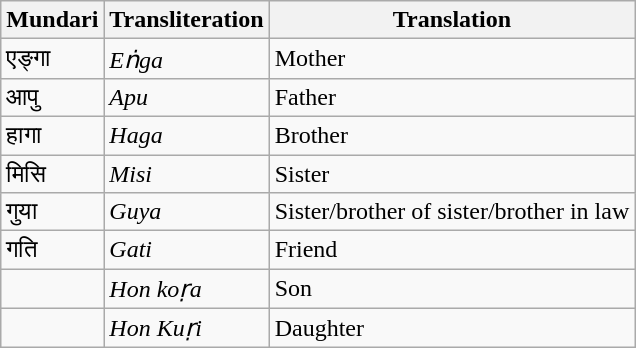<table class="wikitable">
<tr>
<th>Mundari</th>
<th>Transliteration</th>
<th>Translation</th>
</tr>
<tr>
<td>एङ्गा</td>
<td><em>Eṅga</em></td>
<td>Mother</td>
</tr>
<tr>
<td>आपु</td>
<td><em>Apu</em></td>
<td>Father</td>
</tr>
<tr>
<td>हागा</td>
<td><em>Haga</em></td>
<td>Brother</td>
</tr>
<tr>
<td>मिसि</td>
<td><em>Misi</em></td>
<td>Sister</td>
</tr>
<tr>
<td>गुया</td>
<td><em>Guya</em></td>
<td>Sister/brother of sister/brother in law</td>
</tr>
<tr>
<td>गति</td>
<td><em>Gati</em></td>
<td>Friend</td>
</tr>
<tr>
<td></td>
<td><em>Hon koṛa</em></td>
<td>Son</td>
</tr>
<tr>
<td></td>
<td><em>Hon Kuṛi</em></td>
<td>Daughter</td>
</tr>
</table>
